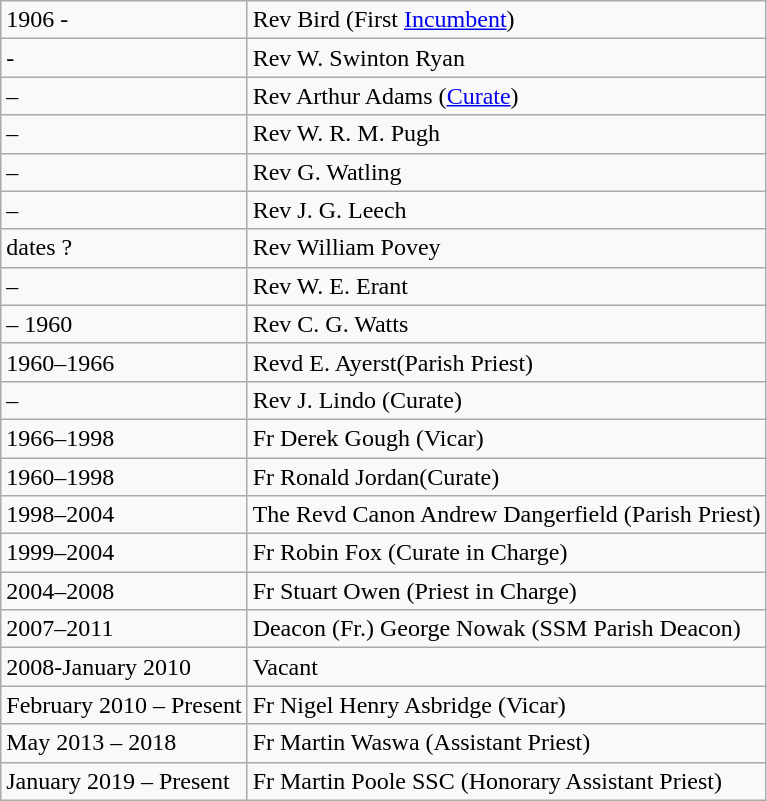<table class="wikitable">
<tr>
<td>1906 -</td>
<td>Rev Bird (First <a href='#'>Incumbent</a>)</td>
</tr>
<tr>
<td>-</td>
<td>Rev W. Swinton Ryan</td>
</tr>
<tr>
<td>–</td>
<td>Rev Arthur Adams (<a href='#'>Curate</a>)</td>
</tr>
<tr>
<td>–</td>
<td>Rev W. R. M. Pugh</td>
</tr>
<tr>
<td>–</td>
<td>Rev G. Watling</td>
</tr>
<tr>
<td>–</td>
<td>Rev J. G. Leech</td>
</tr>
<tr>
<td>dates ?</td>
<td>Rev William Povey</td>
</tr>
<tr>
<td>–</td>
<td>Rev W. E. Erant</td>
</tr>
<tr>
<td>– 1960</td>
<td>Rev C. G. Watts</td>
</tr>
<tr>
<td>1960–1966</td>
<td>Revd E. Ayerst(Parish Priest)</td>
</tr>
<tr>
<td>–</td>
<td>Rev J. Lindo (Curate)</td>
</tr>
<tr>
<td>1966–1998</td>
<td>Fr Derek Gough (Vicar)</td>
</tr>
<tr>
<td>1960–1998</td>
<td>Fr Ronald Jordan(Curate)</td>
</tr>
<tr>
<td>1998–2004</td>
<td>The Revd Canon Andrew Dangerfield (Parish Priest)</td>
</tr>
<tr>
<td>1999–2004</td>
<td>Fr Robin Fox (Curate in Charge)</td>
</tr>
<tr>
<td>2004–2008</td>
<td>Fr Stuart Owen (Priest in Charge)</td>
</tr>
<tr>
<td>2007–2011</td>
<td>Deacon (Fr.) George Nowak (SSM Parish Deacon)</td>
</tr>
<tr>
<td>2008-January 2010</td>
<td>Vacant</td>
</tr>
<tr>
<td>February 2010 – Present</td>
<td>Fr Nigel Henry Asbridge (Vicar)</td>
</tr>
<tr>
<td>May 2013 – 2018</td>
<td>Fr Martin Waswa (Assistant Priest)</td>
</tr>
<tr>
<td>January 2019 – Present</td>
<td>Fr Martin Poole SSC (Honorary Assistant Priest)</td>
</tr>
</table>
